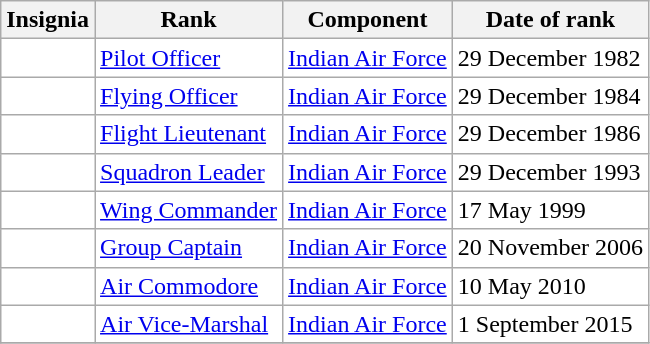<table class="wikitable" style="background:white">
<tr>
<th>Insignia</th>
<th>Rank</th>
<th>Component</th>
<th>Date of rank</th>
</tr>
<tr>
<td align="center"></td>
<td><a href='#'>Pilot Officer</a></td>
<td><a href='#'>Indian Air Force</a></td>
<td>29 December 1982</td>
</tr>
<tr>
<td align="center"></td>
<td><a href='#'>Flying Officer</a></td>
<td><a href='#'>Indian Air Force</a></td>
<td>29 December 1984</td>
</tr>
<tr>
<td align="center"></td>
<td><a href='#'>Flight Lieutenant</a></td>
<td><a href='#'>Indian Air Force</a></td>
<td>29 December 1986</td>
</tr>
<tr>
<td align="center"></td>
<td><a href='#'>Squadron Leader</a></td>
<td><a href='#'>Indian Air Force</a></td>
<td>29 December 1993</td>
</tr>
<tr>
<td align="center"></td>
<td><a href='#'>Wing Commander</a></td>
<td><a href='#'>Indian Air Force</a></td>
<td>17 May 1999</td>
</tr>
<tr>
<td align="center"></td>
<td><a href='#'>Group Captain</a></td>
<td><a href='#'>Indian Air Force</a></td>
<td>20 November 2006</td>
</tr>
<tr>
<td align="center"></td>
<td><a href='#'>Air Commodore</a></td>
<td><a href='#'>Indian Air Force</a></td>
<td>10 May 2010</td>
</tr>
<tr>
<td align="center"></td>
<td><a href='#'>Air Vice-Marshal</a></td>
<td><a href='#'>Indian Air Force</a></td>
<td>1 September 2015</td>
</tr>
<tr>
</tr>
</table>
